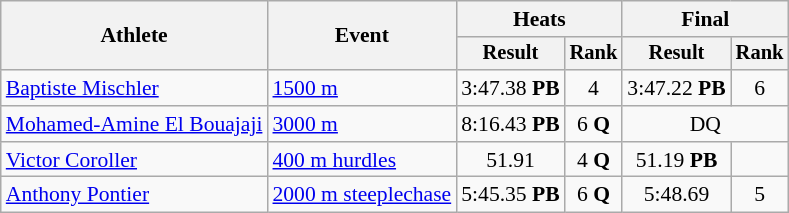<table class="wikitable" style="font-size:90%">
<tr>
<th rowspan=2>Athlete</th>
<th rowspan=2>Event</th>
<th colspan=2>Heats</th>
<th colspan=2>Final</th>
</tr>
<tr style="font-size:95%">
<th>Result</th>
<th>Rank</th>
<th>Result</th>
<th>Rank</th>
</tr>
<tr align=center>
<td align=left><a href='#'>Baptiste Mischler</a></td>
<td align=left><a href='#'>1500 m</a></td>
<td>3:47.38 <strong>PB</strong></td>
<td>4</td>
<td>3:47.22 <strong>PB</strong></td>
<td>6</td>
</tr>
<tr align=center>
<td align=left><a href='#'>Mohamed-Amine El Bouajaji</a></td>
<td align=left><a href='#'>3000 m</a></td>
<td>8:16.43 <strong>PB</strong></td>
<td>6 <strong>Q</strong></td>
<td colspan=2>DQ</td>
</tr>
<tr align=center>
<td align=left><a href='#'>Victor Coroller</a></td>
<td align=left><a href='#'>400 m hurdles</a></td>
<td>51.91</td>
<td>4 <strong>Q</strong></td>
<td>51.19 <strong>PB</strong></td>
<td></td>
</tr>
<tr align=center>
<td align=left><a href='#'>Anthony Pontier</a></td>
<td align=left><a href='#'>2000 m steeplechase</a></td>
<td>5:45.35 <strong>PB</strong></td>
<td>6 <strong>Q</strong></td>
<td>5:48.69</td>
<td>5</td>
</tr>
</table>
